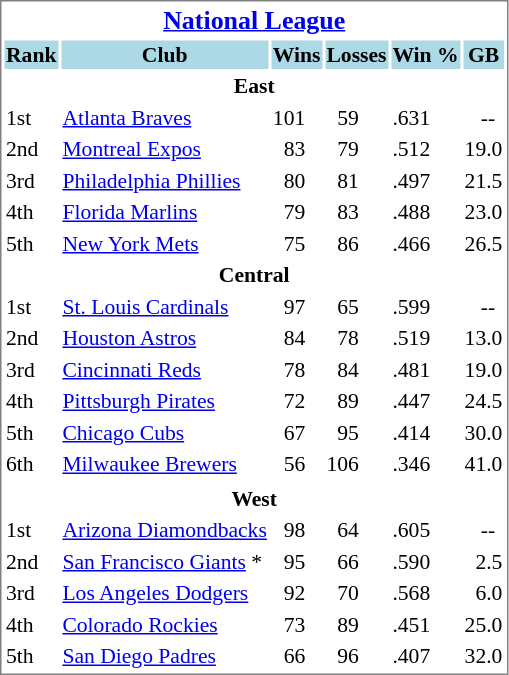<table cellpadding="1" style="font-size: 90%; border: 1px solid gray;">
<tr align="center" style="font-size: larger;">
<th colspan=6><a href='#'>National League</a></th>
</tr>
<tr style="background:lightblue;">
<th>Rank</th>
<th>Club</th>
<th>Wins</th>
<th>Losses</th>
<th>Win %</th>
<th>GB</th>
</tr>
<tr align="center" style="vertical-align: middle;" style="background:lightblue;">
<th colspan=6>East</th>
</tr>
<tr>
<td>1st</td>
<td><a href='#'>Atlanta Braves</a></td>
<td>101</td>
<td>  59</td>
<td>.631</td>
<td>     --</td>
</tr>
<tr>
<td>2nd</td>
<td><a href='#'>Montreal Expos</a></td>
<td>  83</td>
<td>  79</td>
<td>.512</td>
<td>19.0</td>
</tr>
<tr>
<td>3rd</td>
<td><a href='#'>Philadelphia Phillies</a></td>
<td>  80</td>
<td>  81</td>
<td>.497</td>
<td>21.5</td>
</tr>
<tr>
<td>4th</td>
<td><a href='#'>Florida Marlins</a></td>
<td>  79</td>
<td>  83</td>
<td>.488</td>
<td>23.0</td>
</tr>
<tr>
<td>5th</td>
<td><a href='#'>New York Mets</a></td>
<td>  75</td>
<td>  86</td>
<td>.466</td>
<td>26.5</td>
</tr>
<tr align="center" style="vertical-align: middle;" style="background:lightblue;">
<th colspan=6>Central</th>
</tr>
<tr>
<td>1st</td>
<td><a href='#'>St. Louis Cardinals</a></td>
<td>  97</td>
<td>  65</td>
<td>.599</td>
<td>     --</td>
</tr>
<tr>
<td>2nd</td>
<td><a href='#'>Houston Astros</a></td>
<td>  84</td>
<td>  78</td>
<td>.519</td>
<td>13.0</td>
</tr>
<tr>
<td>3rd</td>
<td><a href='#'>Cincinnati Reds</a></td>
<td>  78</td>
<td>  84</td>
<td>.481</td>
<td>19.0</td>
</tr>
<tr>
<td>4th</td>
<td><a href='#'>Pittsburgh Pirates</a></td>
<td>  72</td>
<td>  89</td>
<td>.447</td>
<td>24.5</td>
</tr>
<tr>
<td>5th</td>
<td><a href='#'>Chicago Cubs</a></td>
<td>  67</td>
<td>  95</td>
<td>.414</td>
<td>30.0</td>
</tr>
<tr>
<td>6th</td>
<td><a href='#'>Milwaukee Brewers</a></td>
<td>  56</td>
<td>106</td>
<td>.346</td>
<td>41.0</td>
</tr>
<tr>
</tr>
<tr align="center" style="vertical-align: middle;" style="background:lightblue;">
<th colspan=6>West</th>
</tr>
<tr>
<td>1st</td>
<td><a href='#'>Arizona Diamondbacks</a></td>
<td>  98</td>
<td>  64</td>
<td>.605</td>
<td>     --</td>
</tr>
<tr>
<td>2nd</td>
<td><a href='#'>San Francisco Giants</a> *</td>
<td>  95</td>
<td>  66</td>
<td>.590</td>
<td>  2.5</td>
</tr>
<tr>
<td>3rd</td>
<td><a href='#'>Los Angeles Dodgers</a></td>
<td>  92</td>
<td>  70</td>
<td>.568</td>
<td>  6.0</td>
</tr>
<tr>
<td>4th</td>
<td><a href='#'>Colorado Rockies</a></td>
<td>  73</td>
<td>  89</td>
<td>.451</td>
<td>25.0</td>
</tr>
<tr>
<td>5th</td>
<td><a href='#'>San Diego Padres</a></td>
<td>  66</td>
<td>  96</td>
<td>.407</td>
<td>32.0</td>
</tr>
</table>
